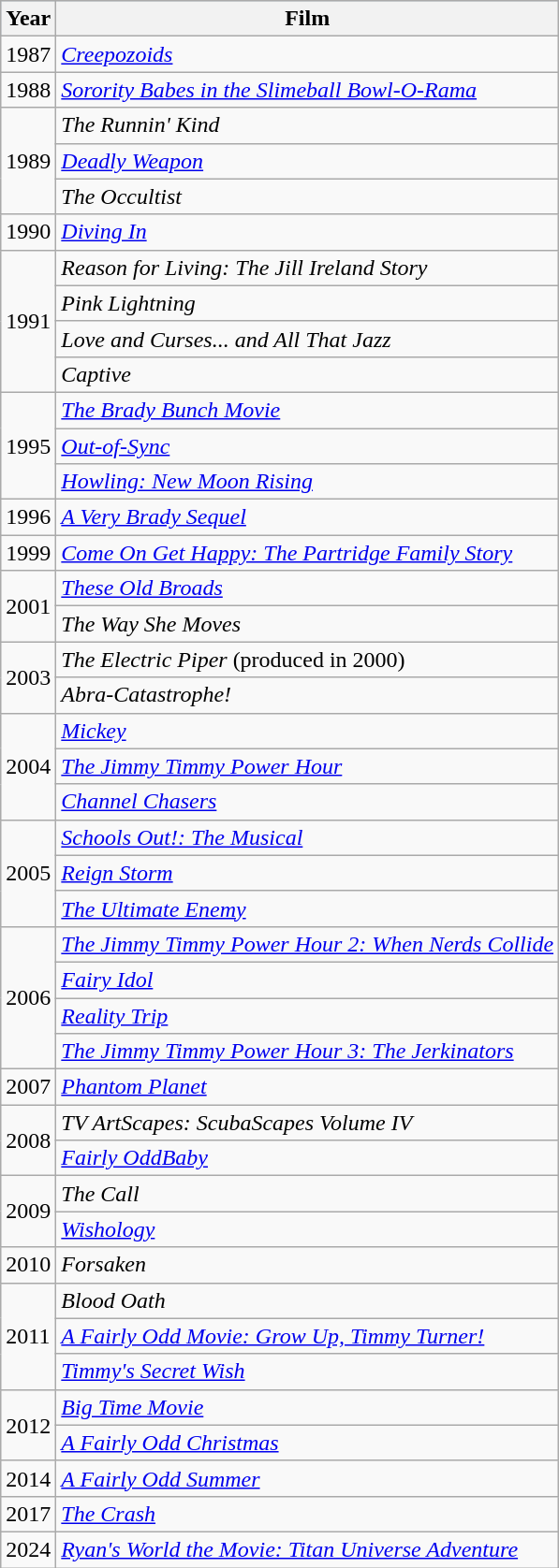<table class="wikitable">
<tr style="background:#b0c4de; text-align:center;">
<th>Year</th>
<th>Film</th>
</tr>
<tr>
<td>1987</td>
<td><em><a href='#'>Creepozoids</a></em></td>
</tr>
<tr>
<td>1988</td>
<td><em><a href='#'>Sorority Babes in the Slimeball Bowl-O-Rama</a></em></td>
</tr>
<tr>
<td rowspan="3">1989</td>
<td><em>The Runnin' Kind</em></td>
</tr>
<tr>
<td><em><a href='#'>Deadly Weapon</a></em></td>
</tr>
<tr>
<td><em>The Occultist</em></td>
</tr>
<tr>
<td>1990</td>
<td><em><a href='#'>Diving In</a></em></td>
</tr>
<tr>
<td rowspan="4">1991</td>
<td><em>Reason for Living: The Jill Ireland Story</em></td>
</tr>
<tr>
<td><em>Pink Lightning</em></td>
</tr>
<tr>
<td><em>Love and Curses... and All That Jazz</em></td>
</tr>
<tr>
<td><em>Captive</em></td>
</tr>
<tr>
<td rowspan="3">1995</td>
<td><em><a href='#'>The Brady Bunch Movie</a></em></td>
</tr>
<tr>
<td><em><a href='#'>Out-of-Sync</a></em></td>
</tr>
<tr>
<td><em><a href='#'>Howling: New Moon Rising</a></em></td>
</tr>
<tr>
<td>1996</td>
<td><em><a href='#'>A Very Brady Sequel</a></em></td>
</tr>
<tr>
<td>1999</td>
<td><em><a href='#'>Come On Get Happy: The Partridge Family Story</a></em></td>
</tr>
<tr>
<td rowspan="2">2001</td>
<td><em><a href='#'>These Old Broads</a></em></td>
</tr>
<tr>
<td><em>The Way She Moves</em></td>
</tr>
<tr>
<td rowspan="2">2003</td>
<td><em>The Electric Piper</em> (produced in 2000)</td>
</tr>
<tr>
<td><em>Abra-Catastrophe!</em></td>
</tr>
<tr>
<td rowspan="3">2004</td>
<td><em><a href='#'>Mickey</a></em></td>
</tr>
<tr>
<td><em><a href='#'>The Jimmy Timmy Power Hour</a></em></td>
</tr>
<tr>
<td><em><a href='#'>Channel Chasers</a></em></td>
</tr>
<tr>
<td rowspan="3">2005</td>
<td><em><a href='#'>Schools Out!: The Musical</a></em></td>
</tr>
<tr>
<td><em><a href='#'>Reign Storm</a></em></td>
</tr>
<tr>
<td><em><a href='#'>The Ultimate Enemy</a></em></td>
</tr>
<tr>
<td rowspan="4">2006</td>
<td><em><a href='#'>The Jimmy Timmy Power Hour 2: When Nerds Collide</a></em></td>
</tr>
<tr>
<td><em><a href='#'>Fairy Idol</a></em></td>
</tr>
<tr>
<td><em><a href='#'>Reality Trip</a></em></td>
</tr>
<tr>
<td><em><a href='#'>The Jimmy Timmy Power Hour 3: The Jerkinators</a></em></td>
</tr>
<tr>
<td>2007</td>
<td><em><a href='#'>Phantom Planet</a></em></td>
</tr>
<tr>
<td rowspan="2">2008</td>
<td><em>TV ArtScapes: ScubaScapes Volume IV</em></td>
</tr>
<tr>
<td><em><a href='#'>Fairly OddBaby</a></em></td>
</tr>
<tr>
<td rowspan="2">2009</td>
<td><em>The Call</em></td>
</tr>
<tr>
<td><em><a href='#'>Wishology</a></em></td>
</tr>
<tr>
<td>2010</td>
<td><em>Forsaken</em></td>
</tr>
<tr>
<td rowspan="3">2011</td>
<td><em>Blood Oath</em></td>
</tr>
<tr>
<td><em><a href='#'>A Fairly Odd Movie: Grow Up, Timmy Turner!</a></em></td>
</tr>
<tr>
<td><em><a href='#'>Timmy's Secret Wish</a></em></td>
</tr>
<tr>
<td rowspan="2">2012</td>
<td><em><a href='#'>Big Time Movie</a></em></td>
</tr>
<tr>
<td><em><a href='#'>A Fairly Odd Christmas</a></em></td>
</tr>
<tr>
<td rowspan="1">2014</td>
<td><em><a href='#'>A Fairly Odd Summer</a></em></td>
</tr>
<tr>
<td>2017</td>
<td><em><a href='#'>The Crash</a></em></td>
</tr>
<tr>
<td>2024</td>
<td><em><a href='#'>Ryan's World the Movie: Titan Universe Adventure</a></em></td>
</tr>
</table>
